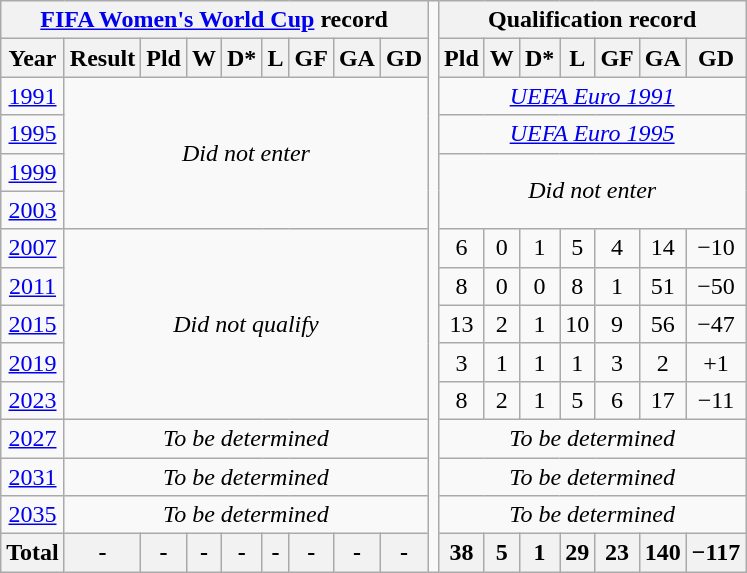<table class="wikitable" style="text-align: center;">
<tr>
<th colspan=9><a href='#'>FIFA Women's World Cup</a> record</th>
<td rowspan=100></td>
<th colspan=7>Qualification record</th>
</tr>
<tr>
<th>Year</th>
<th>Result</th>
<th>Pld</th>
<th>W</th>
<th>D*</th>
<th>L</th>
<th>GF</th>
<th>GA</th>
<th>GD</th>
<th>Pld</th>
<th>W</th>
<th>D*</th>
<th>L</th>
<th>GF</th>
<th>GA</th>
<th>GD</th>
</tr>
<tr>
<td> <a href='#'>1991</a></td>
<td colspan=8 rowspan=4><em>Did not enter</em></td>
<td colspan=7><em><a href='#'>UEFA Euro 1991</a></em></td>
</tr>
<tr>
<td> <a href='#'>1995</a></td>
<td colspan=7><em><a href='#'>UEFA Euro 1995</a></em></td>
</tr>
<tr>
<td> <a href='#'>1999</a></td>
<td colspan=7 rowspan=2><em>Did not enter</em></td>
</tr>
<tr>
<td> <a href='#'>2003</a></td>
</tr>
<tr>
<td> <a href='#'>2007</a></td>
<td colspan=8 rowspan=5><em>Did not qualify</em></td>
<td>6</td>
<td>0</td>
<td>1</td>
<td>5</td>
<td>4</td>
<td>14</td>
<td>−10</td>
</tr>
<tr>
<td> <a href='#'>2011</a></td>
<td>8</td>
<td>0</td>
<td>0</td>
<td>8</td>
<td>1</td>
<td>51</td>
<td>−50</td>
</tr>
<tr>
<td> <a href='#'>2015</a></td>
<td>13</td>
<td>2</td>
<td>1</td>
<td>10</td>
<td>9</td>
<td>56</td>
<td>−47</td>
</tr>
<tr>
<td> <a href='#'>2019</a></td>
<td>3</td>
<td>1</td>
<td>1</td>
<td>1</td>
<td>3</td>
<td>2</td>
<td>+1</td>
</tr>
<tr>
<td> <a href='#'>2023</a></td>
<td>8</td>
<td>2</td>
<td>1</td>
<td>5</td>
<td>6</td>
<td>17</td>
<td>−11</td>
</tr>
<tr>
<td> <a href='#'>2027</a></td>
<td colspan=8><em>To be determined</em></td>
<td colspan=7><em>To be determined</em></td>
</tr>
<tr>
<td> <a href='#'>2031</a></td>
<td colspan=8><em>To be determined</em></td>
<td colspan=7><em>To be determined</em></td>
</tr>
<tr>
<td> <a href='#'>2035</a></td>
<td colspan=8><em>To be determined</em></td>
<td colspan=7><em>To be determined</em></td>
</tr>
<tr>
<th>Total</th>
<th>-</th>
<th>-</th>
<th>-</th>
<th>-</th>
<th>-</th>
<th>-</th>
<th>-</th>
<th>-</th>
<th>38</th>
<th>5</th>
<th>1</th>
<th>29</th>
<th>23</th>
<th>140</th>
<th>−117</th>
</tr>
</table>
